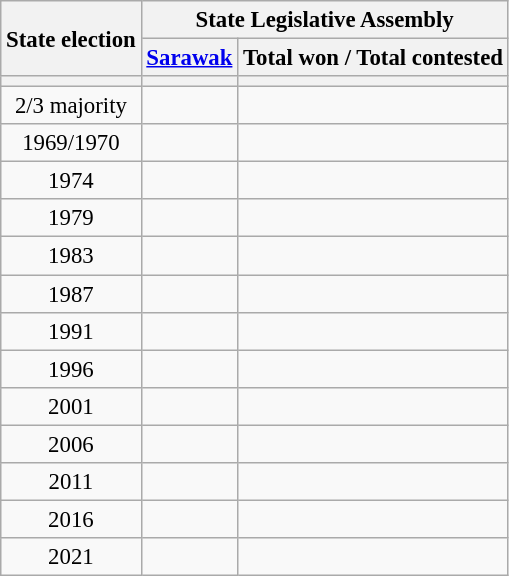<table class="wikitable sortable" style="text-align:center; font-size:95%">
<tr>
<th rowspan="2">State election</th>
<th colspan="2">State Legislative Assembly</th>
</tr>
<tr>
<th><a href='#'>Sarawak</a></th>
<th>Total won / Total contested</th>
</tr>
<tr>
<th></th>
<th></th>
<th></th>
</tr>
<tr>
<td>2/3 majority</td>
<td></td>
<td></td>
</tr>
<tr>
<td>1969/1970</td>
<td></td>
<td></td>
</tr>
<tr>
<td>1974</td>
<td></td>
<td></td>
</tr>
<tr>
<td>1979</td>
<td></td>
<td></td>
</tr>
<tr>
<td>1983</td>
<td></td>
<td></td>
</tr>
<tr>
<td>1987</td>
<td></td>
<td></td>
</tr>
<tr>
<td>1991</td>
<td></td>
<td></td>
</tr>
<tr>
<td>1996</td>
<td></td>
<td></td>
</tr>
<tr>
<td>2001</td>
<td></td>
<td></td>
</tr>
<tr>
<td>2006</td>
<td></td>
<td></td>
</tr>
<tr>
<td>2011</td>
<td></td>
<td></td>
</tr>
<tr>
<td>2016</td>
<td></td>
<td></td>
</tr>
<tr>
<td>2021</td>
<td></td>
<td></td>
</tr>
</table>
